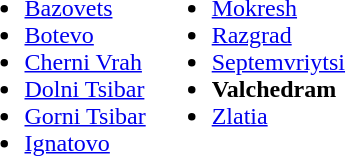<table>
<tr>
<td valign="top"><br><ul><li><a href='#'>Bazovets</a></li><li><a href='#'>Botevo</a></li><li><a href='#'>Cherni Vrah</a></li><li><a href='#'>Dolni Tsibar</a></li><li><a href='#'>Gorni Tsibar</a></li><li><a href='#'>Ignatovo</a></li></ul></td>
<td valign="top"><br><ul><li><a href='#'>Mokresh</a></li><li><a href='#'>Razgrad</a></li><li><a href='#'>Septemvriytsi</a></li><li><strong>Valchedram</strong></li><li><a href='#'>Zlatia</a></li></ul></td>
</tr>
</table>
